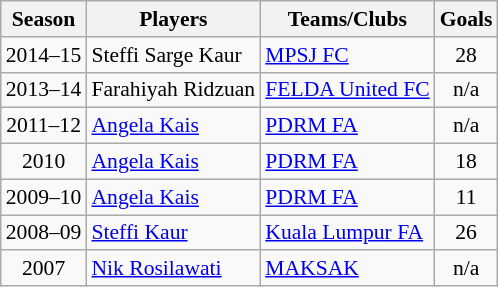<table class="wikitable" style="font-size:90%;">
<tr>
<th>Season</th>
<th>Players</th>
<th>Teams/Clubs</th>
<th>Goals</th>
</tr>
<tr>
<td align=center>2014–15</td>
<td> Steffi Sarge Kaur</td>
<td> <a href='#'>MPSJ FC</a></td>
<td align=center>28</td>
</tr>
<tr>
<td align=center>2013–14</td>
<td> Farahiyah Ridzuan</td>
<td> <a href='#'>FELDA United FC</a></td>
<td align=center>n/a</td>
</tr>
<tr>
<td align=center>2011–12</td>
<td> <a href='#'>Angela Kais</a></td>
<td><a href='#'>PDRM FA</a></td>
<td align=center>n/a</td>
</tr>
<tr>
<td align=center>2010</td>
<td> <a href='#'>Angela Kais</a></td>
<td><a href='#'>PDRM FA</a></td>
<td align=center>18</td>
</tr>
<tr>
<td align=center>2009–10</td>
<td> <a href='#'>Angela Kais</a></td>
<td><a href='#'>PDRM FA</a></td>
<td align=center>11</td>
</tr>
<tr>
<td align=center>2008–09</td>
<td> <a href='#'>Steffi Kaur</a></td>
<td> <a href='#'>Kuala Lumpur FA</a></td>
<td align=center>26</td>
</tr>
<tr>
<td align=center>2007</td>
<td> <a href='#'>Nik Rosilawati</a></td>
<td> <a href='#'>MAKSAK</a></td>
<td align=center>n/a</td>
</tr>
</table>
